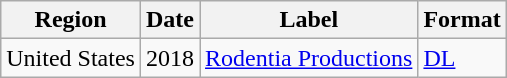<table class="wikitable">
<tr>
<th>Region</th>
<th>Date</th>
<th>Label</th>
<th>Format</th>
</tr>
<tr>
<td>United States</td>
<td>2018</td>
<td><a href='#'>Rodentia Productions</a></td>
<td><a href='#'>DL</a></td>
</tr>
</table>
